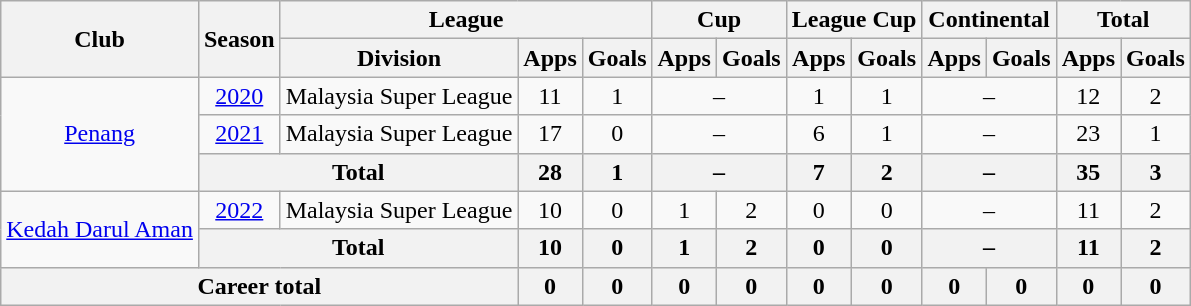<table class=wikitable style="text-align:center">
<tr>
<th rowspan=2>Club</th>
<th rowspan=2>Season</th>
<th colspan=3>League</th>
<th colspan=2>Cup</th>
<th colspan=2>League Cup</th>
<th colspan=2>Continental</th>
<th colspan=2>Total</th>
</tr>
<tr>
<th>Division</th>
<th>Apps</th>
<th>Goals</th>
<th>Apps</th>
<th>Goals</th>
<th>Apps</th>
<th>Goals</th>
<th>Apps</th>
<th>Goals</th>
<th>Apps</th>
<th>Goals</th>
</tr>
<tr>
<td rowspan="3"><a href='#'>Penang</a></td>
<td><a href='#'>2020</a></td>
<td>Malaysia Super League</td>
<td>11</td>
<td>1</td>
<td colspan=2>–</td>
<td>1</td>
<td>1</td>
<td colspan=2>–</td>
<td>12</td>
<td>2</td>
</tr>
<tr>
<td><a href='#'>2021</a></td>
<td>Malaysia Super League</td>
<td>17</td>
<td>0</td>
<td colspan=2>–</td>
<td>6</td>
<td>1</td>
<td colspan=2>–</td>
<td>23</td>
<td>1</td>
</tr>
<tr>
<th colspan=2>Total</th>
<th>28</th>
<th>1</th>
<th colspan=2>–</th>
<th>7</th>
<th>2</th>
<th colspan=2>–</th>
<th>35</th>
<th>3</th>
</tr>
<tr>
<td rowspan="2"><a href='#'>Kedah Darul Aman</a></td>
<td><a href='#'>2022</a></td>
<td>Malaysia Super League</td>
<td>10</td>
<td>0</td>
<td>1</td>
<td>2</td>
<td>0</td>
<td>0</td>
<td colspan=2>–</td>
<td>11</td>
<td>2</td>
</tr>
<tr>
<th colspan=2>Total</th>
<th>10</th>
<th>0</th>
<th>1</th>
<th>2</th>
<th>0</th>
<th>0</th>
<th colspan=2>–</th>
<th>11</th>
<th>2</th>
</tr>
<tr>
<th colspan=3>Career total</th>
<th>0</th>
<th>0</th>
<th>0</th>
<th>0</th>
<th>0</th>
<th>0</th>
<th>0</th>
<th>0</th>
<th>0</th>
<th>0</th>
</tr>
</table>
